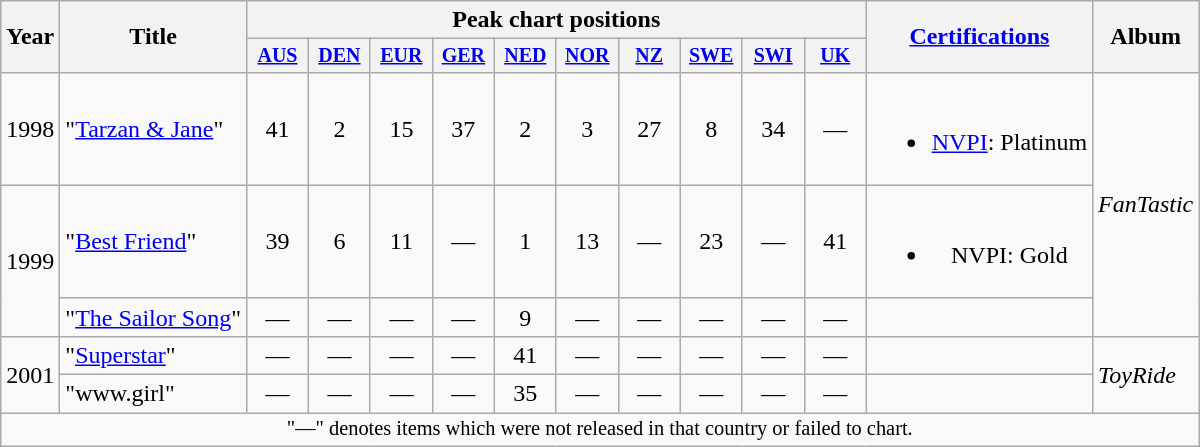<table class="wikitable" style="text-align:center;">
<tr>
<th scope="col" rowspan="2">Year</th>
<th scope="col" rowspan="2">Title</th>
<th scope="col" colspan="10">Peak chart positions</th>
<th scope="col" rowspan="2"><a href='#'>Certifications</a></th>
<th scope="col" rowspan="2">Album</th>
</tr>
<tr style="font-size:smaller;">
<th scope="col" width="35"><a href='#'>AUS</a><br></th>
<th scope="col" width="35"><a href='#'>DEN</a><br></th>
<th scope="col" width="35"><a href='#'>EUR</a><br></th>
<th scope="col" width="35"><a href='#'>GER</a><br></th>
<th scope="col" width="35"><a href='#'>NED</a><br></th>
<th scope="col" width="35"><a href='#'>NOR</a><br></th>
<th scope="col" width="35"><a href='#'>NZ</a><br></th>
<th scope="col" width="35"><a href='#'>SWE</a><br></th>
<th scope="col" width="35"><a href='#'>SWI</a><br></th>
<th scope="col" width="35"><a href='#'>UK</a><br></th>
</tr>
<tr>
<td>1998</td>
<td align="left">"<a href='#'>Tarzan & Jane</a>"</td>
<td>41</td>
<td>2</td>
<td>15</td>
<td>37</td>
<td>2</td>
<td>3</td>
<td>27</td>
<td>8</td>
<td>34</td>
<td>—</td>
<td><br><ul><li><a href='#'>NVPI</a>: Platinum</li></ul></td>
<td align="left" rowspan="3"><em>FanTastic</em></td>
</tr>
<tr>
<td rowspan="2">1999</td>
<td align="left">"<a href='#'>Best Friend</a>"</td>
<td>39</td>
<td>6</td>
<td>11</td>
<td>—</td>
<td>1</td>
<td>13</td>
<td>—</td>
<td>23</td>
<td>—</td>
<td>41</td>
<td><br><ul><li>NVPI: Gold</li></ul></td>
</tr>
<tr>
<td align="left">"<a href='#'>The Sailor Song</a>"</td>
<td>—</td>
<td>—</td>
<td>—</td>
<td>—</td>
<td>9</td>
<td>—</td>
<td>—</td>
<td>—</td>
<td>—</td>
<td>—</td>
<td></td>
</tr>
<tr>
<td rowspan=2>2001</td>
<td align="left">"<a href='#'>Superstar</a>"</td>
<td>—</td>
<td>—</td>
<td>—</td>
<td>—</td>
<td>41</td>
<td>—</td>
<td>—</td>
<td>—</td>
<td>—</td>
<td>—</td>
<td></td>
<td align="left" rowspan="2"><em>ToyRide</em></td>
</tr>
<tr>
<td align="left">"www.girl"</td>
<td>—</td>
<td>—</td>
<td>—</td>
<td>—</td>
<td>35</td>
<td>—</td>
<td>—</td>
<td>—</td>
<td>—</td>
<td>—</td>
<td></td>
</tr>
<tr>
<td colspan="16" style="font-size:85%">"—" denotes items which were not released in that country or failed to chart.</td>
</tr>
</table>
